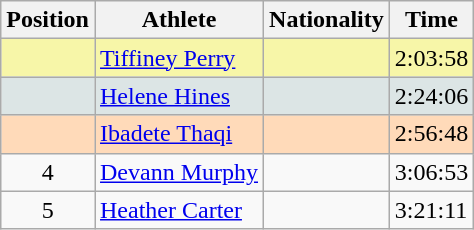<table class="wikitable sortable">
<tr>
<th>Position</th>
<th>Athlete</th>
<th>Nationality</th>
<th>Time</th>
</tr>
<tr bgcolor="#F7F6A8">
<td align=center></td>
<td><a href='#'>Tiffiney Perry</a></td>
<td></td>
<td>2:03:58</td>
</tr>
<tr bgcolor="#DCE5E5">
<td align=center></td>
<td><a href='#'>Helene Hines</a></td>
<td></td>
<td>2:24:06</td>
</tr>
<tr bgcolor="#FFDAB9">
<td align=center></td>
<td><a href='#'>Ibadete Thaqi</a></td>
<td></td>
<td>2:56:48</td>
</tr>
<tr>
<td align=center>4</td>
<td><a href='#'>Devann Murphy</a></td>
<td></td>
<td>3:06:53</td>
</tr>
<tr>
<td align=center>5</td>
<td><a href='#'>Heather Carter</a></td>
<td></td>
<td>3:21:11</td>
</tr>
</table>
